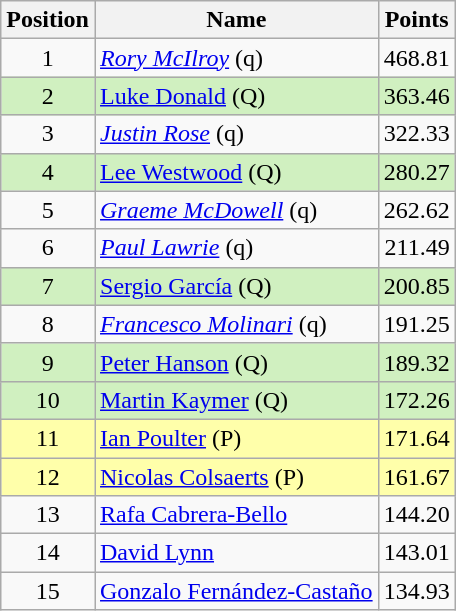<table class="wikitable">
<tr>
<th>Position</th>
<th>Name</th>
<th>Points</th>
</tr>
<tr>
<td style="text-align:center;">1</td>
<td><em><a href='#'>Rory McIlroy</a></em> (q)</td>
<td align="right">468.81</td>
</tr>
<tr style="background:#d0f0c0;">
<td style="text-align:center;">2</td>
<td><a href='#'>Luke Donald</a> (Q)</td>
<td align="right">363.46</td>
</tr>
<tr>
<td style="text-align:center;">3</td>
<td><em><a href='#'>Justin Rose</a></em> (q)</td>
<td align="right">322.33</td>
</tr>
<tr style="background:#d0f0c0;">
<td style="text-align:center;">4</td>
<td><a href='#'>Lee Westwood</a> (Q)</td>
<td align="right">280.27</td>
</tr>
<tr>
<td style="text-align:center;">5</td>
<td><em><a href='#'>Graeme McDowell</a></em> (q)</td>
<td align="right">262.62</td>
</tr>
<tr>
<td style="text-align:center;">6</td>
<td><em><a href='#'>Paul Lawrie</a></em> (q)</td>
<td align="right">211.49</td>
</tr>
<tr style="background:#d0f0c0;">
<td style="text-align:center;">7</td>
<td><a href='#'>Sergio García</a> (Q)</td>
<td align="right">200.85</td>
</tr>
<tr>
<td style="text-align:center;">8</td>
<td><em><a href='#'>Francesco Molinari</a></em> (q)</td>
<td align="right">191.25</td>
</tr>
<tr style="background:#d0f0c0;">
<td style="text-align:center;">9</td>
<td><a href='#'>Peter Hanson</a> (Q)</td>
<td align="right">189.32</td>
</tr>
<tr style="background:#d0f0c0;">
<td style="text-align:center;">10</td>
<td><a href='#'>Martin Kaymer</a> (Q)</td>
<td align="right">172.26</td>
</tr>
<tr style="background:#ffa;">
<td style="text-align:center;">11</td>
<td><a href='#'>Ian Poulter</a> (P)</td>
<td align="right">171.64</td>
</tr>
<tr style="background:#ffa;">
<td style="text-align:center;">12</td>
<td><a href='#'>Nicolas Colsaerts</a> (P)</td>
<td align="right">161.67</td>
</tr>
<tr>
<td style="text-align:center;">13</td>
<td><a href='#'>Rafa Cabrera-Bello</a></td>
<td align="right">144.20</td>
</tr>
<tr>
<td style="text-align:center;">14</td>
<td><a href='#'>David Lynn</a></td>
<td align="right">143.01</td>
</tr>
<tr>
<td style="text-align:center;">15</td>
<td><a href='#'>Gonzalo Fernández-Castaño</a></td>
<td align="right">134.93</td>
</tr>
</table>
